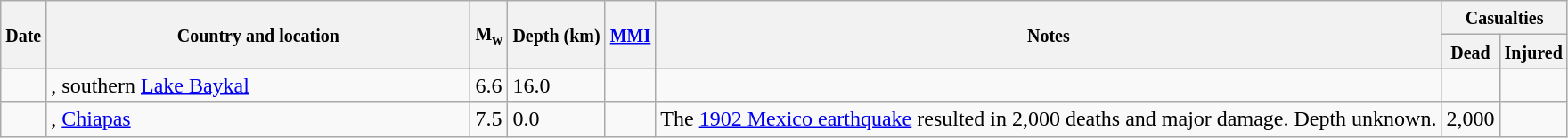<table class="wikitable sortable sort-under" style="border:1px black; margin-left:1em;">
<tr>
<th rowspan="2"><small>Date</small></th>
<th rowspan="2" style="width: 310px"><small>Country and location</small></th>
<th rowspan="2"><small>M<sub>w</sub></small></th>
<th rowspan="2"><small>Depth (km)</small></th>
<th rowspan="2"><small><a href='#'>MMI</a></small></th>
<th rowspan="2" class="unsortable"><small>Notes</small></th>
<th colspan="2"><small>Casualties</small></th>
</tr>
<tr>
<th><small>Dead</small></th>
<th><small>Injured</small></th>
</tr>
<tr>
<td></td>
<td>, southern <a href='#'>Lake Baykal</a></td>
<td>6.6</td>
<td>16.0</td>
<td></td>
<td></td>
<td></td>
<td></td>
</tr>
<tr>
<td></td>
<td>, <a href='#'>Chiapas</a></td>
<td>7.5</td>
<td>0.0</td>
<td></td>
<td>The <a href='#'>1902 Mexico earthquake</a> resulted in 2,000 deaths and major damage. Depth unknown.</td>
<td>2,000</td>
<td></td>
</tr>
</table>
